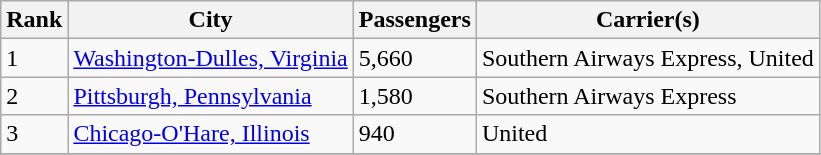<table class="wikitable">
<tr>
<th>Rank</th>
<th>City</th>
<th>Passengers</th>
<th>Carrier(s)</th>
</tr>
<tr>
<td>1</td>
<td> <a href='#'>Washington-Dulles, Virginia</a></td>
<td>5,660</td>
<td>Southern Airways Express, United</td>
</tr>
<tr>
<td>2</td>
<td> <a href='#'>Pittsburgh, Pennsylvania</a></td>
<td>1,580</td>
<td>Southern Airways Express</td>
</tr>
<tr>
<td>3</td>
<td> <a href='#'>Chicago-O'Hare, Illinois</a></td>
<td>940</td>
<td>United</td>
</tr>
<tr>
</tr>
</table>
